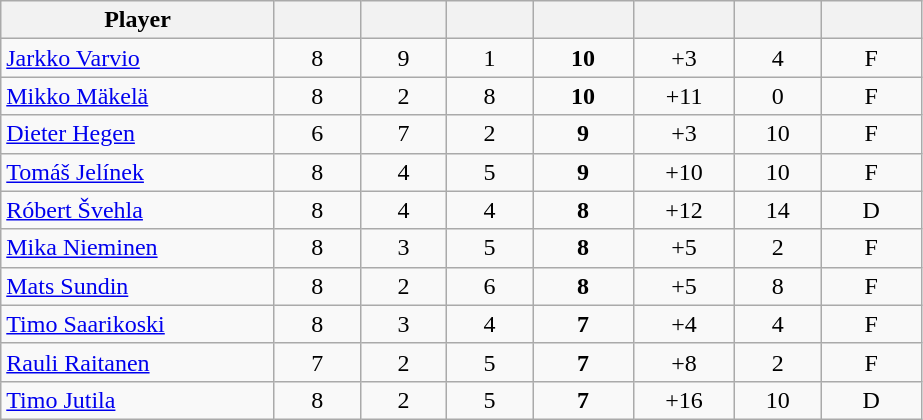<table class="wikitable sortable" style="text-align:center;">
<tr>
<th style="width:175px;">Player</th>
<th style="width:50px;"></th>
<th style="width:50px;"></th>
<th style="width:50px;"></th>
<th style="width:60px;"></th>
<th style="width:60px;"></th>
<th style="width:50px;"></th>
<th style="width:60px;"></th>
</tr>
<tr>
<td style="text-align:left;"> <a href='#'>Jarkko Varvio</a></td>
<td>8</td>
<td>9</td>
<td>1</td>
<td><strong>10</strong></td>
<td>+3</td>
<td>4</td>
<td>F</td>
</tr>
<tr>
<td style="text-align:left;"> <a href='#'>Mikko Mäkelä</a></td>
<td>8</td>
<td>2</td>
<td>8</td>
<td><strong>10</strong></td>
<td>+11</td>
<td>0</td>
<td>F</td>
</tr>
<tr>
<td style="text-align:left;"> <a href='#'>Dieter Hegen</a></td>
<td>6</td>
<td>7</td>
<td>2</td>
<td><strong>9</strong></td>
<td>+3</td>
<td>10</td>
<td>F</td>
</tr>
<tr>
<td style="text-align:left;"> <a href='#'>Tomáš Jelínek</a></td>
<td>8</td>
<td>4</td>
<td>5</td>
<td><strong>9</strong></td>
<td>+10</td>
<td>10</td>
<td>F</td>
</tr>
<tr>
<td style="text-align:left;"> <a href='#'>Róbert Švehla</a></td>
<td>8</td>
<td>4</td>
<td>4</td>
<td><strong>8</strong></td>
<td>+12</td>
<td>14</td>
<td>D</td>
</tr>
<tr>
<td style="text-align:left;"> <a href='#'>Mika Nieminen</a></td>
<td>8</td>
<td>3</td>
<td>5</td>
<td><strong>8</strong></td>
<td>+5</td>
<td>2</td>
<td>F</td>
</tr>
<tr>
<td style="text-align:left;"> <a href='#'>Mats Sundin</a></td>
<td>8</td>
<td>2</td>
<td>6</td>
<td><strong>8</strong></td>
<td>+5</td>
<td>8</td>
<td>F</td>
</tr>
<tr>
<td style="text-align:left;"> <a href='#'>Timo Saarikoski</a></td>
<td>8</td>
<td>3</td>
<td>4</td>
<td><strong>7</strong></td>
<td>+4</td>
<td>4</td>
<td>F</td>
</tr>
<tr>
<td style="text-align:left;"> <a href='#'>Rauli Raitanen</a></td>
<td>7</td>
<td>2</td>
<td>5</td>
<td><strong>7</strong></td>
<td>+8</td>
<td>2</td>
<td>F</td>
</tr>
<tr>
<td style="text-align:left;"> <a href='#'>Timo Jutila</a></td>
<td>8</td>
<td>2</td>
<td>5</td>
<td><strong>7</strong></td>
<td>+16</td>
<td>10</td>
<td>D</td>
</tr>
</table>
